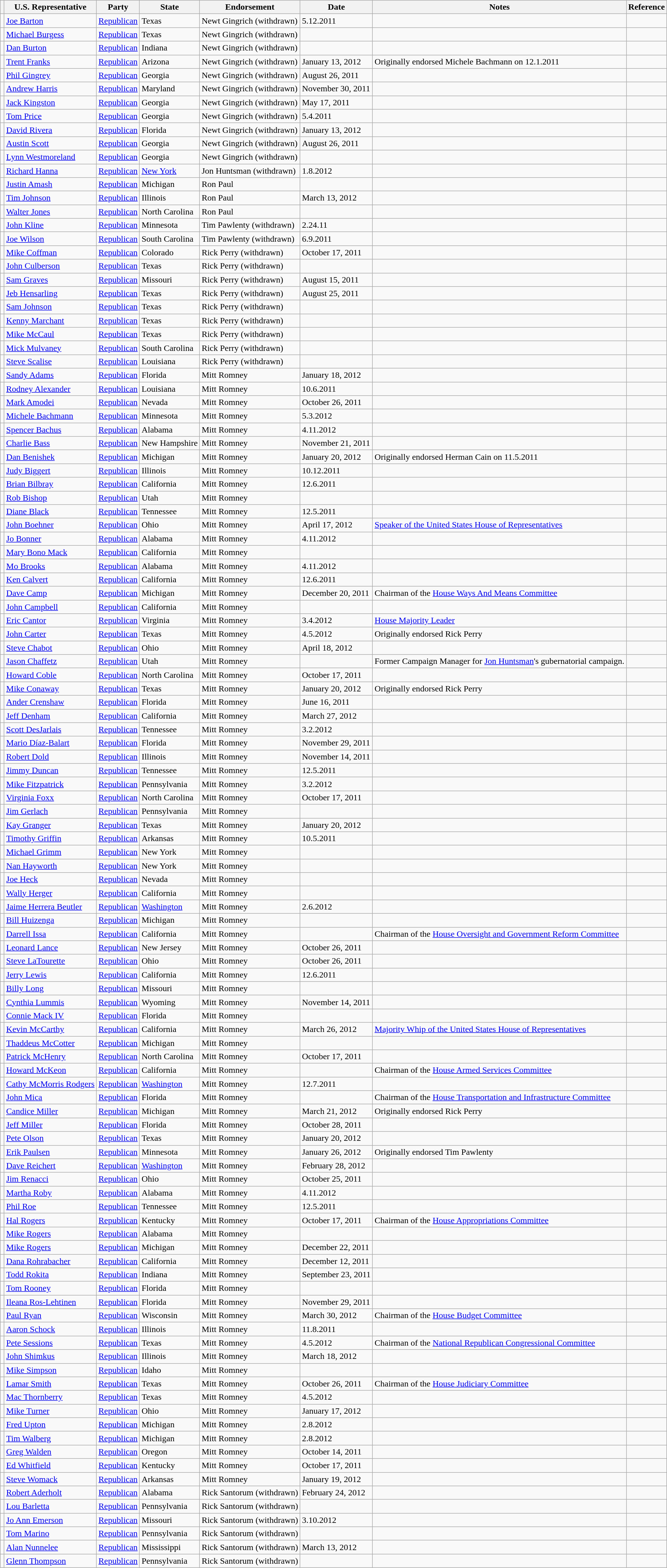<table class="wikitable sortable">
<tr valign=bottom>
<th class="unsortable"></th>
<th>U.S. Representative</th>
<th>Party</th>
<th>State</th>
<th>Endorsement</th>
<th data-sort-type="date">Date</th>
<th>Notes</th>
<th class="unsortable">Reference</th>
</tr>
<tr>
<td></td>
<td nowrap><a href='#'>Joe Barton</a></td>
<td><a href='#'>Republican</a></td>
<td>Texas</td>
<td>Newt Gingrich (withdrawn)</td>
<td>5.12.2011</td>
<td></td>
<td></td>
</tr>
<tr>
<td></td>
<td nowrap><a href='#'>Michael Burgess</a></td>
<td><a href='#'>Republican</a></td>
<td>Texas</td>
<td>Newt Gingrich (withdrawn)</td>
<td></td>
<td></td>
<td></td>
</tr>
<tr>
<td></td>
<td nowrap><a href='#'>Dan Burton</a></td>
<td><a href='#'>Republican</a></td>
<td>Indiana</td>
<td>Newt Gingrich (withdrawn)</td>
<td></td>
<td></td>
<td></td>
</tr>
<tr>
<td></td>
<td nowrap><a href='#'>Trent Franks</a></td>
<td><a href='#'>Republican</a></td>
<td>Arizona</td>
<td>Newt Gingrich (withdrawn)</td>
<td>January 13, 2012</td>
<td>Originally endorsed Michele Bachmann on 12.1.2011</td>
<td></td>
</tr>
<tr>
<td></td>
<td nowrap><a href='#'>Phil Gingrey</a></td>
<td><a href='#'>Republican</a></td>
<td>Georgia</td>
<td>Newt Gingrich (withdrawn)</td>
<td>August 26, 2011</td>
<td></td>
<td></td>
</tr>
<tr>
<td></td>
<td nowrap><a href='#'>Andrew Harris</a></td>
<td><a href='#'>Republican</a></td>
<td>Maryland</td>
<td>Newt Gingrich (withdrawn)</td>
<td>November 30, 2011</td>
<td></td>
<td></td>
</tr>
<tr>
<td></td>
<td nowrap><a href='#'>Jack Kingston</a></td>
<td><a href='#'>Republican</a></td>
<td>Georgia</td>
<td>Newt Gingrich (withdrawn)</td>
<td>May 17, 2011</td>
<td></td>
<td></td>
</tr>
<tr>
<td></td>
<td nowrap><a href='#'>Tom Price</a></td>
<td><a href='#'>Republican</a></td>
<td>Georgia</td>
<td>Newt Gingrich (withdrawn)</td>
<td>5.4.2011</td>
<td></td>
<td></td>
</tr>
<tr>
<td></td>
<td nowrap><a href='#'>David Rivera</a></td>
<td><a href='#'>Republican</a></td>
<td>Florida</td>
<td>Newt Gingrich (withdrawn)</td>
<td>January 13, 2012</td>
<td></td>
<td></td>
</tr>
<tr>
<td></td>
<td nowrap><a href='#'>Austin Scott</a></td>
<td><a href='#'>Republican</a></td>
<td>Georgia</td>
<td>Newt Gingrich (withdrawn)</td>
<td>August 26, 2011</td>
<td></td>
<td></td>
</tr>
<tr>
<td></td>
<td nowrap><a href='#'>Lynn Westmoreland</a></td>
<td><a href='#'>Republican</a></td>
<td>Georgia</td>
<td>Newt Gingrich (withdrawn)</td>
<td></td>
<td></td>
<td></td>
</tr>
<tr>
<td></td>
<td nowrap><a href='#'>Richard Hanna</a></td>
<td><a href='#'>Republican</a></td>
<td><a href='#'>New York</a></td>
<td>Jon Huntsman (withdrawn)</td>
<td>1.8.2012</td>
<td></td>
<td></td>
</tr>
<tr>
<td></td>
<td nowrap><a href='#'>Justin Amash</a></td>
<td><a href='#'>Republican</a></td>
<td>Michigan</td>
<td>Ron Paul</td>
<td></td>
<td></td>
<td></td>
</tr>
<tr>
<td></td>
<td nowrap><a href='#'>Tim Johnson</a></td>
<td><a href='#'>Republican</a></td>
<td>Illinois</td>
<td>Ron Paul</td>
<td>March 13, 2012</td>
<td></td>
<td></td>
</tr>
<tr>
<td></td>
<td nowrap><a href='#'>Walter Jones</a></td>
<td><a href='#'>Republican</a></td>
<td>North Carolina</td>
<td>Ron Paul</td>
<td></td>
<td></td>
<td></td>
</tr>
<tr>
<td></td>
<td nowrap><a href='#'>John Kline</a></td>
<td><a href='#'>Republican</a></td>
<td>Minnesota</td>
<td>Tim Pawlenty (withdrawn)</td>
<td>2.24.11</td>
<td></td>
<td></td>
</tr>
<tr>
<td></td>
<td nowrap><a href='#'>Joe Wilson</a></td>
<td><a href='#'>Republican</a></td>
<td>South Carolina</td>
<td>Tim Pawlenty (withdrawn)</td>
<td>6.9.2011</td>
<td></td>
<td></td>
</tr>
<tr>
<td></td>
<td nowrap><a href='#'>Mike Coffman</a></td>
<td><a href='#'>Republican</a></td>
<td>Colorado</td>
<td>Rick Perry (withdrawn)</td>
<td>October 17, 2011</td>
<td></td>
<td></td>
</tr>
<tr>
<td></td>
<td nowrap><a href='#'>John Culberson</a></td>
<td><a href='#'>Republican</a></td>
<td>Texas</td>
<td>Rick Perry (withdrawn)</td>
<td></td>
<td></td>
<td></td>
</tr>
<tr>
<td></td>
<td nowrap><a href='#'>Sam Graves</a></td>
<td><a href='#'>Republican</a></td>
<td>Missouri</td>
<td>Rick Perry (withdrawn)</td>
<td>August 15, 2011</td>
<td></td>
<td></td>
</tr>
<tr>
<td></td>
<td nowrap><a href='#'>Jeb Hensarling</a></td>
<td><a href='#'>Republican</a></td>
<td>Texas</td>
<td>Rick Perry (withdrawn)</td>
<td>August 25, 2011</td>
<td></td>
<td></td>
</tr>
<tr>
<td></td>
<td nowrap><a href='#'>Sam Johnson</a></td>
<td><a href='#'>Republican</a></td>
<td>Texas</td>
<td>Rick Perry (withdrawn)</td>
<td></td>
<td></td>
<td></td>
</tr>
<tr>
<td></td>
<td nowrap><a href='#'>Kenny Marchant</a></td>
<td><a href='#'>Republican</a></td>
<td>Texas</td>
<td>Rick Perry (withdrawn)</td>
<td></td>
<td></td>
<td></td>
</tr>
<tr>
<td></td>
<td nowrap><a href='#'>Mike McCaul</a></td>
<td><a href='#'>Republican</a></td>
<td>Texas</td>
<td>Rick Perry (withdrawn)</td>
<td></td>
<td></td>
<td></td>
</tr>
<tr>
<td></td>
<td nowrap><a href='#'>Mick Mulvaney</a></td>
<td><a href='#'>Republican</a></td>
<td>South Carolina</td>
<td>Rick Perry (withdrawn)</td>
<td></td>
<td></td>
<td></td>
</tr>
<tr>
<td></td>
<td nowrap><a href='#'>Steve Scalise</a></td>
<td><a href='#'>Republican</a></td>
<td>Louisiana</td>
<td>Rick Perry (withdrawn)</td>
<td></td>
<td></td>
<td></td>
</tr>
<tr>
<td></td>
<td nowrap><a href='#'>Sandy Adams</a></td>
<td><a href='#'>Republican</a></td>
<td>Florida</td>
<td>Mitt Romney</td>
<td>January 18, 2012</td>
<td></td>
<td></td>
</tr>
<tr>
<td></td>
<td nowrap><a href='#'>Rodney Alexander</a></td>
<td><a href='#'>Republican</a></td>
<td>Louisiana</td>
<td>Mitt Romney</td>
<td>10.6.2011</td>
<td></td>
<td></td>
</tr>
<tr>
<td></td>
<td nowrap><a href='#'>Mark Amodei</a></td>
<td><a href='#'>Republican</a></td>
<td>Nevada</td>
<td>Mitt Romney</td>
<td>October 26, 2011</td>
<td></td>
<td></td>
</tr>
<tr>
<td></td>
<td nowrap><a href='#'>Michele Bachmann</a></td>
<td><a href='#'>Republican</a></td>
<td>Minnesota</td>
<td>Mitt Romney</td>
<td>5.3.2012</td>
<td></td>
<td></td>
</tr>
<tr>
<td></td>
<td nowrap><a href='#'>Spencer Bachus</a></td>
<td><a href='#'>Republican</a></td>
<td>Alabama</td>
<td>Mitt Romney</td>
<td>4.11.2012</td>
<td></td>
<td></td>
</tr>
<tr>
<td></td>
<td nowrap><a href='#'>Charlie Bass</a></td>
<td><a href='#'>Republican</a></td>
<td>New Hampshire</td>
<td>Mitt Romney</td>
<td>November 21, 2011</td>
<td></td>
<td></td>
</tr>
<tr>
<td></td>
<td nowrap><a href='#'>Dan Benishek</a></td>
<td><a href='#'>Republican</a></td>
<td>Michigan</td>
<td>Mitt Romney</td>
<td>January 20, 2012</td>
<td>Originally endorsed Herman Cain on 11.5.2011</td>
<td></td>
</tr>
<tr>
<td></td>
<td nowrap><a href='#'>Judy Biggert</a></td>
<td><a href='#'>Republican</a></td>
<td>Illinois</td>
<td>Mitt Romney</td>
<td>10.12.2011</td>
<td></td>
<td></td>
</tr>
<tr>
<td></td>
<td nowrap><a href='#'>Brian Bilbray</a></td>
<td><a href='#'>Republican</a></td>
<td>California</td>
<td>Mitt Romney</td>
<td>12.6.2011</td>
<td></td>
<td></td>
</tr>
<tr>
<td></td>
<td nowrap><a href='#'>Rob Bishop</a></td>
<td><a href='#'>Republican</a></td>
<td>Utah</td>
<td>Mitt Romney</td>
<td></td>
<td></td>
<td></td>
</tr>
<tr>
<td></td>
<td nowrap><a href='#'>Diane Black</a></td>
<td><a href='#'>Republican</a></td>
<td>Tennessee</td>
<td>Mitt Romney</td>
<td>12.5.2011</td>
<td></td>
<td></td>
</tr>
<tr>
<td></td>
<td nowrap><a href='#'>John Boehner</a></td>
<td><a href='#'>Republican</a></td>
<td>Ohio</td>
<td>Mitt Romney</td>
<td>April 17, 2012</td>
<td><a href='#'>Speaker of the United States House of Representatives</a></td>
<td></td>
</tr>
<tr>
<td></td>
<td nowrap><a href='#'>Jo Bonner</a></td>
<td><a href='#'>Republican</a></td>
<td>Alabama</td>
<td>Mitt Romney</td>
<td>4.11.2012</td>
<td></td>
<td></td>
</tr>
<tr>
<td></td>
<td nowrap><a href='#'>Mary Bono Mack</a></td>
<td><a href='#'>Republican</a></td>
<td>California</td>
<td>Mitt Romney</td>
<td></td>
<td></td>
<td></td>
</tr>
<tr>
<td></td>
<td nowrap><a href='#'>Mo Brooks</a></td>
<td><a href='#'>Republican</a></td>
<td>Alabama</td>
<td>Mitt Romney</td>
<td>4.11.2012</td>
<td></td>
<td></td>
</tr>
<tr>
<td></td>
<td nowrap><a href='#'>Ken Calvert</a></td>
<td><a href='#'>Republican</a></td>
<td>California</td>
<td>Mitt Romney</td>
<td>12.6.2011</td>
<td></td>
<td></td>
</tr>
<tr>
<td></td>
<td nowrap><a href='#'>Dave Camp</a></td>
<td><a href='#'>Republican</a></td>
<td>Michigan</td>
<td>Mitt Romney</td>
<td>December 20, 2011</td>
<td>Chairman of the <a href='#'>House Ways And Means Committee</a></td>
<td></td>
</tr>
<tr>
<td></td>
<td nowrap><a href='#'>John Campbell</a></td>
<td><a href='#'>Republican</a></td>
<td>California</td>
<td>Mitt Romney</td>
<td></td>
<td></td>
<td></td>
</tr>
<tr>
<td></td>
<td nowrap><a href='#'>Eric Cantor</a></td>
<td><a href='#'>Republican</a></td>
<td>Virginia</td>
<td>Mitt Romney</td>
<td>3.4.2012</td>
<td><a href='#'>House Majority Leader</a></td>
<td></td>
</tr>
<tr>
<td></td>
<td nowrap><a href='#'>John Carter</a></td>
<td><a href='#'>Republican</a></td>
<td>Texas</td>
<td>Mitt Romney</td>
<td>4.5.2012</td>
<td>Originally endorsed Rick Perry</td>
<td></td>
</tr>
<tr>
<td></td>
<td nowrap><a href='#'>Steve Chabot</a></td>
<td><a href='#'>Republican</a></td>
<td>Ohio</td>
<td>Mitt Romney</td>
<td>April 18, 2012</td>
<td></td>
<td></td>
</tr>
<tr>
<td></td>
<td nowrap><a href='#'>Jason Chaffetz</a></td>
<td><a href='#'>Republican</a></td>
<td>Utah</td>
<td>Mitt Romney</td>
<td></td>
<td>Former Campaign Manager for <a href='#'>Jon Huntsman</a>'s gubernatorial campaign.</td>
<td></td>
</tr>
<tr>
<td></td>
<td nowrap><a href='#'>Howard Coble</a></td>
<td><a href='#'>Republican</a></td>
<td>North Carolina</td>
<td>Mitt Romney</td>
<td>October 17, 2011</td>
<td></td>
<td></td>
</tr>
<tr>
<td></td>
<td nowrap><a href='#'>Mike Conaway</a></td>
<td><a href='#'>Republican</a></td>
<td>Texas</td>
<td>Mitt Romney</td>
<td>January 20, 2012</td>
<td>Originally endorsed Rick Perry</td>
<td></td>
</tr>
<tr>
<td></td>
<td nowrap><a href='#'>Ander Crenshaw</a></td>
<td><a href='#'>Republican</a></td>
<td>Florida</td>
<td>Mitt Romney</td>
<td>June 16, 2011</td>
<td></td>
<td></td>
</tr>
<tr>
<td></td>
<td nowrap><a href='#'>Jeff Denham</a></td>
<td><a href='#'>Republican</a></td>
<td>California</td>
<td>Mitt Romney</td>
<td>March 27, 2012</td>
<td></td>
<td></td>
</tr>
<tr>
<td></td>
<td nowrap><a href='#'>Scott DesJarlais</a></td>
<td><a href='#'>Republican</a></td>
<td>Tennessee</td>
<td>Mitt Romney</td>
<td>3.2.2012</td>
<td></td>
<td></td>
</tr>
<tr>
<td></td>
<td nowrap><a href='#'>Mario Díaz-Balart</a></td>
<td><a href='#'>Republican</a></td>
<td>Florida</td>
<td>Mitt Romney</td>
<td>November 29, 2011</td>
<td></td>
<td></td>
</tr>
<tr>
<td></td>
<td nowrap><a href='#'>Robert Dold</a></td>
<td><a href='#'>Republican</a></td>
<td>Illinois</td>
<td>Mitt Romney</td>
<td>November 14, 2011</td>
<td></td>
<td></td>
</tr>
<tr>
<td></td>
<td nowrap><a href='#'>Jimmy Duncan</a></td>
<td><a href='#'>Republican</a></td>
<td>Tennessee</td>
<td>Mitt Romney</td>
<td>12.5.2011</td>
<td></td>
<td></td>
</tr>
<tr>
<td></td>
<td nowrap><a href='#'>Mike Fitzpatrick</a></td>
<td><a href='#'>Republican</a></td>
<td>Pennsylvania</td>
<td>Mitt Romney</td>
<td>3.2.2012</td>
<td></td>
<td></td>
</tr>
<tr>
<td></td>
<td nowrap><a href='#'>Virginia Foxx</a></td>
<td><a href='#'>Republican</a></td>
<td>North Carolina</td>
<td>Mitt Romney</td>
<td>October 17, 2011</td>
<td></td>
<td></td>
</tr>
<tr>
<td></td>
<td nowrap><a href='#'>Jim Gerlach</a></td>
<td><a href='#'>Republican</a></td>
<td>Pennsylvania</td>
<td>Mitt Romney</td>
<td></td>
<td></td>
<td></td>
</tr>
<tr>
<td></td>
<td nowrap><a href='#'>Kay Granger</a></td>
<td><a href='#'>Republican</a></td>
<td>Texas</td>
<td>Mitt Romney</td>
<td>January 20, 2012</td>
<td></td>
<td></td>
</tr>
<tr>
<td></td>
<td nowrap><a href='#'>Timothy Griffin</a></td>
<td><a href='#'>Republican</a></td>
<td>Arkansas</td>
<td>Mitt Romney</td>
<td>10.5.2011</td>
<td></td>
<td></td>
</tr>
<tr>
<td></td>
<td nowrap><a href='#'>Michael Grimm</a></td>
<td><a href='#'>Republican</a></td>
<td>New York</td>
<td>Mitt Romney</td>
<td></td>
<td></td>
<td></td>
</tr>
<tr>
<td></td>
<td nowrap><a href='#'>Nan Hayworth</a></td>
<td><a href='#'>Republican</a></td>
<td>New York</td>
<td>Mitt Romney</td>
<td></td>
<td></td>
<td></td>
</tr>
<tr>
<td></td>
<td nowrap><a href='#'>Joe Heck</a></td>
<td><a href='#'>Republican</a></td>
<td>Nevada</td>
<td>Mitt Romney</td>
<td></td>
<td></td>
<td></td>
</tr>
<tr>
<td></td>
<td nowrap><a href='#'>Wally Herger</a></td>
<td><a href='#'>Republican</a></td>
<td>California</td>
<td>Mitt Romney</td>
<td></td>
<td></td>
<td></td>
</tr>
<tr>
<td></td>
<td nowrap><a href='#'>Jaime Herrera Beutler</a></td>
<td><a href='#'>Republican</a></td>
<td><a href='#'>Washington</a></td>
<td>Mitt Romney</td>
<td>2.6.2012</td>
<td></td>
<td></td>
</tr>
<tr>
<td></td>
<td nowrap><a href='#'>Bill Huizenga</a></td>
<td><a href='#'>Republican</a></td>
<td>Michigan</td>
<td>Mitt Romney</td>
<td></td>
<td></td>
<td></td>
</tr>
<tr>
<td></td>
<td nowrap><a href='#'>Darrell Issa</a></td>
<td><a href='#'>Republican</a></td>
<td>California</td>
<td>Mitt Romney</td>
<td></td>
<td>Chairman of the <a href='#'>House Oversight and Government Reform Committee</a></td>
<td></td>
</tr>
<tr>
<td></td>
<td nowrap><a href='#'>Leonard Lance</a></td>
<td><a href='#'>Republican</a></td>
<td>New Jersey</td>
<td>Mitt Romney</td>
<td>October 26, 2011</td>
<td></td>
<td></td>
</tr>
<tr>
<td></td>
<td nowrap><a href='#'>Steve LaTourette</a></td>
<td><a href='#'>Republican</a></td>
<td>Ohio</td>
<td>Mitt Romney</td>
<td>October 26, 2011</td>
<td></td>
<td></td>
</tr>
<tr>
<td></td>
<td nowrap><a href='#'>Jerry Lewis</a></td>
<td><a href='#'>Republican</a></td>
<td>California</td>
<td>Mitt Romney</td>
<td>12.6.2011</td>
<td></td>
<td></td>
</tr>
<tr>
<td></td>
<td nowrap><a href='#'>Billy Long</a></td>
<td><a href='#'>Republican</a></td>
<td>Missouri</td>
<td>Mitt Romney</td>
<td></td>
<td></td>
<td></td>
</tr>
<tr>
<td></td>
<td nowrap><a href='#'>Cynthia Lummis</a></td>
<td><a href='#'>Republican</a></td>
<td>Wyoming</td>
<td>Mitt Romney</td>
<td>November 14, 2011</td>
<td></td>
<td></td>
</tr>
<tr>
<td></td>
<td nowrap><a href='#'>Connie Mack IV</a></td>
<td><a href='#'>Republican</a></td>
<td>Florida</td>
<td>Mitt Romney</td>
<td></td>
<td></td>
<td></td>
</tr>
<tr>
<td></td>
<td nowrap><a href='#'>Kevin McCarthy</a></td>
<td><a href='#'>Republican</a></td>
<td>California</td>
<td>Mitt Romney</td>
<td>March 26, 2012</td>
<td><a href='#'>Majority Whip of the United States House of Representatives</a></td>
<td></td>
</tr>
<tr>
<td></td>
<td nowrap><a href='#'>Thaddeus McCotter</a></td>
<td><a href='#'>Republican</a></td>
<td>Michigan</td>
<td>Mitt Romney</td>
<td></td>
<td></td>
<td></td>
</tr>
<tr>
<td></td>
<td nowrap><a href='#'>Patrick McHenry</a></td>
<td><a href='#'>Republican</a></td>
<td>North Carolina</td>
<td>Mitt Romney</td>
<td>October 17, 2011</td>
<td></td>
<td></td>
</tr>
<tr>
<td></td>
<td nowrap><a href='#'>Howard McKeon</a></td>
<td><a href='#'>Republican</a></td>
<td>California</td>
<td>Mitt Romney</td>
<td></td>
<td>Chairman of the <a href='#'>House Armed Services Committee</a></td>
<td></td>
</tr>
<tr>
<td></td>
<td nowrap><a href='#'>Cathy McMorris Rodgers</a></td>
<td><a href='#'>Republican</a></td>
<td><a href='#'>Washington</a></td>
<td>Mitt Romney</td>
<td>12.7.2011</td>
<td></td>
<td></td>
</tr>
<tr>
<td></td>
<td nowrap><a href='#'>John Mica</a></td>
<td><a href='#'>Republican</a></td>
<td>Florida</td>
<td>Mitt Romney</td>
<td></td>
<td>Chairman of the <a href='#'>House Transportation and Infrastructure Committee</a></td>
<td></td>
</tr>
<tr>
<td></td>
<td nowrap><a href='#'>Candice Miller</a></td>
<td><a href='#'>Republican</a></td>
<td>Michigan</td>
<td>Mitt Romney</td>
<td>March 21, 2012</td>
<td>Originally endorsed Rick Perry</td>
<td></td>
</tr>
<tr>
<td></td>
<td nowrap><a href='#'>Jeff Miller</a></td>
<td><a href='#'>Republican</a></td>
<td>Florida</td>
<td>Mitt Romney</td>
<td>October 28, 2011</td>
<td></td>
<td></td>
</tr>
<tr>
<td></td>
<td nowrap><a href='#'>Pete Olson</a></td>
<td><a href='#'>Republican</a></td>
<td>Texas</td>
<td>Mitt Romney</td>
<td>January 20, 2012</td>
<td></td>
<td></td>
</tr>
<tr>
<td></td>
<td nowrap><a href='#'>Erik Paulsen</a></td>
<td><a href='#'>Republican</a></td>
<td>Minnesota</td>
<td>Mitt Romney</td>
<td>January 26, 2012</td>
<td>Originally endorsed Tim Pawlenty</td>
<td></td>
</tr>
<tr>
<td></td>
<td nowrap><a href='#'>Dave Reichert</a></td>
<td><a href='#'>Republican</a></td>
<td><a href='#'>Washington</a></td>
<td>Mitt Romney</td>
<td>February 28, 2012</td>
<td></td>
<td></td>
</tr>
<tr>
<td></td>
<td nowrap><a href='#'>Jim Renacci</a></td>
<td><a href='#'>Republican</a></td>
<td>Ohio</td>
<td>Mitt Romney</td>
<td>October 25, 2011</td>
<td></td>
<td></td>
</tr>
<tr>
<td></td>
<td nowrap><a href='#'>Martha Roby</a></td>
<td><a href='#'>Republican</a></td>
<td>Alabama</td>
<td>Mitt Romney</td>
<td>4.11.2012</td>
<td></td>
<td></td>
</tr>
<tr>
<td></td>
<td nowrap><a href='#'>Phil Roe</a></td>
<td><a href='#'>Republican</a></td>
<td>Tennessee</td>
<td>Mitt Romney</td>
<td>12.5.2011</td>
<td></td>
<td></td>
</tr>
<tr>
<td></td>
<td nowrap><a href='#'>Hal Rogers</a></td>
<td><a href='#'>Republican</a></td>
<td>Kentucky</td>
<td>Mitt Romney</td>
<td>October 17, 2011</td>
<td>Chairman of the <a href='#'>House Appropriations Committee</a></td>
<td></td>
</tr>
<tr>
<td></td>
<td nowrap><a href='#'>Mike Rogers</a></td>
<td><a href='#'>Republican</a></td>
<td>Alabama</td>
<td>Mitt Romney</td>
<td></td>
<td></td>
<td></td>
</tr>
<tr>
<td></td>
<td nowrap><a href='#'>Mike Rogers</a></td>
<td><a href='#'>Republican</a></td>
<td>Michigan</td>
<td>Mitt Romney</td>
<td>December 22, 2011</td>
<td></td>
<td></td>
</tr>
<tr>
<td></td>
<td nowrap><a href='#'>Dana Rohrabacher</a></td>
<td><a href='#'>Republican</a></td>
<td>California</td>
<td>Mitt Romney</td>
<td>December 12, 2011</td>
<td></td>
<td></td>
</tr>
<tr>
<td></td>
<td nowrap><a href='#'>Todd Rokita</a></td>
<td><a href='#'>Republican</a></td>
<td>Indiana</td>
<td>Mitt Romney</td>
<td>September 23, 2011</td>
<td></td>
<td></td>
</tr>
<tr>
<td></td>
<td nowrap><a href='#'>Tom Rooney</a></td>
<td><a href='#'>Republican</a></td>
<td>Florida</td>
<td>Mitt Romney</td>
<td></td>
<td></td>
<td></td>
</tr>
<tr>
<td></td>
<td nowrap><a href='#'>Ileana Ros-Lehtinen</a></td>
<td><a href='#'>Republican</a></td>
<td>Florida</td>
<td>Mitt Romney</td>
<td>November 29, 2011</td>
<td></td>
<td></td>
</tr>
<tr>
<td></td>
<td nowrap><a href='#'>Paul Ryan</a></td>
<td><a href='#'>Republican</a></td>
<td>Wisconsin</td>
<td>Mitt Romney</td>
<td>March 30, 2012</td>
<td>Chairman of the <a href='#'>House Budget Committee</a></td>
<td></td>
</tr>
<tr>
<td></td>
<td nowrap><a href='#'>Aaron Schock</a></td>
<td><a href='#'>Republican</a></td>
<td>Illinois</td>
<td>Mitt Romney</td>
<td>11.8.2011</td>
<td></td>
<td></td>
</tr>
<tr>
<td></td>
<td nowrap><a href='#'>Pete Sessions</a></td>
<td><a href='#'>Republican</a></td>
<td>Texas</td>
<td>Mitt Romney</td>
<td>4.5.2012</td>
<td>Chairman of the <a href='#'>National Republican Congressional Committee</a></td>
<td></td>
</tr>
<tr>
<td></td>
<td nowrap><a href='#'>John Shimkus</a></td>
<td><a href='#'>Republican</a></td>
<td>Illinois</td>
<td>Mitt Romney</td>
<td>March 18, 2012</td>
<td></td>
<td></td>
</tr>
<tr>
<td></td>
<td nowrap><a href='#'>Mike Simpson</a></td>
<td><a href='#'>Republican</a></td>
<td>Idaho</td>
<td>Mitt Romney</td>
<td></td>
<td></td>
<td></td>
</tr>
<tr>
<td></td>
<td nowrap><a href='#'>Lamar Smith</a></td>
<td><a href='#'>Republican</a></td>
<td>Texas</td>
<td>Mitt Romney</td>
<td>October 26, 2011</td>
<td>Chairman of the <a href='#'>House Judiciary Committee</a></td>
<td></td>
</tr>
<tr>
<td></td>
<td nowrap><a href='#'>Mac Thornberry</a></td>
<td><a href='#'>Republican</a></td>
<td>Texas</td>
<td>Mitt Romney</td>
<td>4.5.2012</td>
<td></td>
<td></td>
</tr>
<tr>
<td></td>
<td nowrap><a href='#'>Mike Turner</a></td>
<td><a href='#'>Republican</a></td>
<td>Ohio</td>
<td>Mitt Romney</td>
<td>January 17, 2012</td>
<td></td>
<td></td>
</tr>
<tr>
<td></td>
<td nowrap><a href='#'>Fred Upton</a></td>
<td><a href='#'>Republican</a></td>
<td>Michigan</td>
<td>Mitt Romney</td>
<td>2.8.2012</td>
<td></td>
<td></td>
</tr>
<tr>
<td></td>
<td nowrap><a href='#'>Tim Walberg</a></td>
<td><a href='#'>Republican</a></td>
<td>Michigan</td>
<td>Mitt Romney</td>
<td>2.8.2012</td>
<td></td>
<td></td>
</tr>
<tr>
<td></td>
<td nowrap><a href='#'>Greg Walden</a></td>
<td><a href='#'>Republican</a></td>
<td>Oregon</td>
<td>Mitt Romney</td>
<td>October 14, 2011</td>
<td></td>
<td></td>
</tr>
<tr>
<td></td>
<td nowrap><a href='#'>Ed Whitfield</a></td>
<td><a href='#'>Republican</a></td>
<td>Kentucky</td>
<td>Mitt Romney</td>
<td>October 17, 2011</td>
<td></td>
<td></td>
</tr>
<tr>
<td></td>
<td nowrap><a href='#'>Steve Womack</a></td>
<td><a href='#'>Republican</a></td>
<td>Arkansas</td>
<td>Mitt Romney</td>
<td>January 19, 2012</td>
<td></td>
<td></td>
</tr>
<tr>
<td></td>
<td nowrap><a href='#'>Robert Aderholt</a></td>
<td><a href='#'>Republican</a></td>
<td>Alabama</td>
<td>Rick Santorum (withdrawn)</td>
<td>February 24, 2012</td>
<td></td>
<td></td>
</tr>
<tr>
<td></td>
<td nowrap><a href='#'>Lou Barletta</a></td>
<td><a href='#'>Republican</a></td>
<td>Pennsylvania</td>
<td>Rick Santorum (withdrawn)</td>
<td></td>
<td></td>
<td></td>
</tr>
<tr>
<td></td>
<td nowrap><a href='#'>Jo Ann Emerson</a></td>
<td><a href='#'>Republican</a></td>
<td>Missouri</td>
<td>Rick Santorum (withdrawn)</td>
<td>3.10.2012</td>
<td></td>
<td></td>
</tr>
<tr>
<td></td>
<td nowrap><a href='#'>Tom Marino</a></td>
<td><a href='#'>Republican</a></td>
<td>Pennsylvania</td>
<td>Rick Santorum (withdrawn)</td>
<td></td>
<td></td>
<td></td>
</tr>
<tr>
<td></td>
<td nowrap><a href='#'>Alan Nunnelee</a></td>
<td><a href='#'>Republican</a></td>
<td>Mississippi</td>
<td>Rick Santorum (withdrawn)</td>
<td>March 13, 2012</td>
<td></td>
<td></td>
</tr>
<tr>
<td></td>
<td nowrap><a href='#'>Glenn Thompson</a></td>
<td><a href='#'>Republican</a></td>
<td>Pennsylvania</td>
<td>Rick Santorum (withdrawn)</td>
<td></td>
<td></td>
<td></td>
</tr>
</table>
